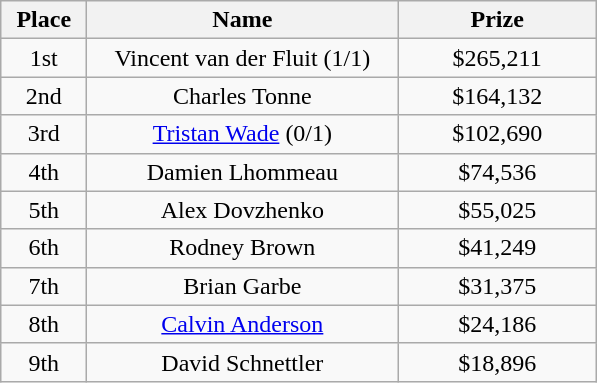<table class="wikitable">
<tr>
<th width="50">Place</th>
<th width="200">Name</th>
<th width="125">Prize</th>
</tr>
<tr>
<td align = "center">1st</td>
<td align = "center">Vincent van der Fluit (1/1)</td>
<td align = "center">$265,211</td>
</tr>
<tr>
<td align = "center">2nd</td>
<td align = "center">Charles Tonne</td>
<td align = "center">$164,132</td>
</tr>
<tr>
<td align = "center">3rd</td>
<td align = "center"><a href='#'>Tristan Wade</a> (0/1)</td>
<td align = "center">$102,690</td>
</tr>
<tr>
<td align = "center">4th</td>
<td align = "center">Damien Lhommeau</td>
<td align = "center">$74,536</td>
</tr>
<tr>
<td align = "center">5th</td>
<td align = "center">Alex Dovzhenko</td>
<td align = "center">$55,025</td>
</tr>
<tr>
<td align = "center">6th</td>
<td align = "center">Rodney Brown</td>
<td align = "center">$41,249</td>
</tr>
<tr>
<td align = "center">7th</td>
<td align = "center">Brian Garbe</td>
<td align = "center">$31,375</td>
</tr>
<tr>
<td align = "center">8th</td>
<td align = "center"><a href='#'>Calvin Anderson</a></td>
<td align = "center">$24,186</td>
</tr>
<tr>
<td align = "center">9th</td>
<td align = "center">David Schnettler</td>
<td align = "center">$18,896</td>
</tr>
</table>
